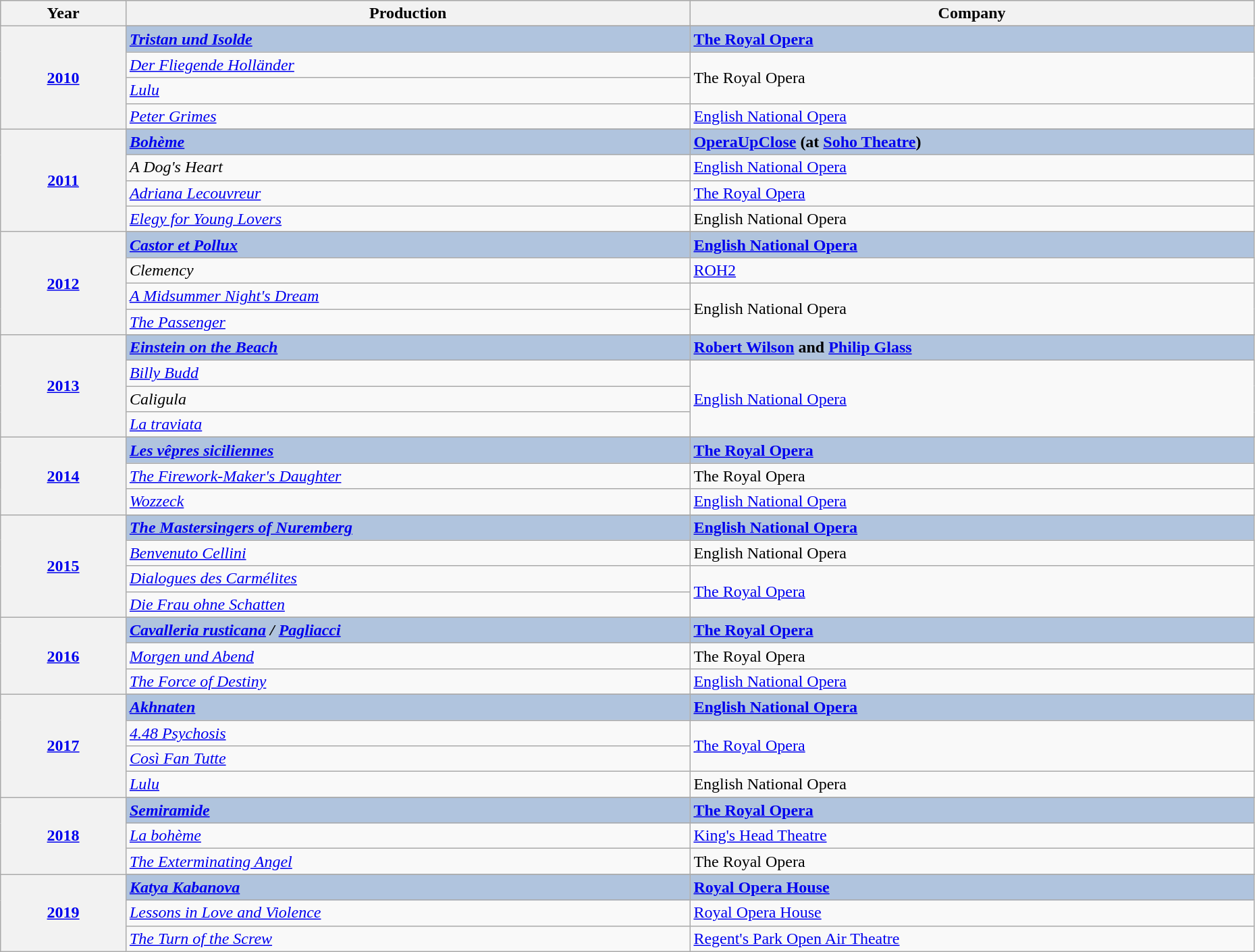<table class="wikitable" style="width:98%;">
<tr style="background:#bebebe;">
<th style="width:10%;">Year</th>
<th style="width:45%;">Production</th>
<th style="width:45%;">Company</th>
</tr>
<tr>
<th rowspan="5" align="center"><a href='#'>2010</a></th>
</tr>
<tr style="background:#B0C4DE">
<td><strong><em><a href='#'>Tristan und Isolde</a></em></strong></td>
<td><strong><a href='#'>The Royal Opera</a></strong></td>
</tr>
<tr>
<td><em><a href='#'>Der Fliegende Holländer</a></em></td>
<td rowspan="2">The Royal Opera</td>
</tr>
<tr>
<td><em><a href='#'>Lulu</a></em></td>
</tr>
<tr>
<td><em><a href='#'>Peter Grimes</a></em></td>
<td><a href='#'>English National Opera</a></td>
</tr>
<tr>
<th rowspan="5" align="center"><a href='#'>2011</a></th>
</tr>
<tr style="background:#B0C4DE">
<td><strong><em><a href='#'>Bohème</a></em></strong></td>
<td><strong><a href='#'>OperaUpClose</a> (at <a href='#'>Soho Theatre</a>)</strong></td>
</tr>
<tr>
<td><em>A Dog's Heart</em></td>
<td><a href='#'>English National Opera</a></td>
</tr>
<tr>
<td><em><a href='#'>Adriana Lecouvreur</a></em></td>
<td><a href='#'>The Royal Opera</a></td>
</tr>
<tr>
<td><em><a href='#'>Elegy for Young Lovers</a></em></td>
<td>English National Opera</td>
</tr>
<tr>
<th rowspan="5" align="center"><a href='#'>2012</a></th>
</tr>
<tr style="background:#B0C4DE">
<td><strong><em><a href='#'>Castor et Pollux</a></em></strong></td>
<td><strong><a href='#'>English National Opera</a></strong></td>
</tr>
<tr>
<td><em>Clemency</em></td>
<td><a href='#'>ROH2</a></td>
</tr>
<tr>
<td><em><a href='#'>A Midsummer Night's Dream</a></em></td>
<td rowspan="2">English National Opera</td>
</tr>
<tr>
<td><em><a href='#'>The Passenger</a></em></td>
</tr>
<tr>
<th rowspan="5" align="center"><a href='#'>2013</a></th>
</tr>
<tr style="background:#B0C4DE">
<td><strong><em><a href='#'>Einstein on the Beach</a></em></strong></td>
<td><strong><a href='#'>Robert Wilson</a> and <a href='#'>Philip Glass</a></strong></td>
</tr>
<tr>
<td><em><a href='#'>Billy Budd</a></em></td>
<td rowspan="3"><a href='#'>English National Opera</a></td>
</tr>
<tr>
<td><em>Caligula</em></td>
</tr>
<tr>
<td><em><a href='#'>La traviata</a></em></td>
</tr>
<tr>
<th rowspan="4" align="center"><a href='#'>2014</a></th>
</tr>
<tr style="background:#B0C4DE">
<td><strong><em><a href='#'>Les vêpres siciliennes</a></em></strong></td>
<td><strong><a href='#'>The Royal Opera</a></strong></td>
</tr>
<tr>
<td><em><a href='#'>The Firework-Maker's Daughter</a></em></td>
<td>The Royal Opera</td>
</tr>
<tr>
<td><em><a href='#'>Wozzeck</a></em></td>
<td><a href='#'>English National Opera</a></td>
</tr>
<tr>
<th rowspan="5" align="center"><a href='#'>2015</a></th>
</tr>
<tr style="background:#B0C4DE">
<td><strong><em><a href='#'>The Mastersingers of Nuremberg</a></em></strong></td>
<td><strong><a href='#'>English National Opera</a></strong></td>
</tr>
<tr>
<td><em><a href='#'>Benvenuto Cellini</a></em></td>
<td>English National Opera</td>
</tr>
<tr>
<td><em><a href='#'>Dialogues des Carmélites</a></em></td>
<td rowspan="2"><a href='#'>The Royal Opera</a></td>
</tr>
<tr>
<td><em><a href='#'>Die Frau ohne Schatten</a></em></td>
</tr>
<tr>
<th rowspan="4" align="center"><a href='#'>2016</a></th>
</tr>
<tr style="background:#B0C4DE">
<td><strong><em><a href='#'>Cavalleria rusticana</a><em> / </em><a href='#'>Pagliacci</a></em></strong></td>
<td><strong><a href='#'>The Royal Opera</a></strong></td>
</tr>
<tr>
<td><em><a href='#'>Morgen und Abend</a></em></td>
<td>The Royal Opera</td>
</tr>
<tr>
<td><em><a href='#'>The Force of Destiny</a></em></td>
<td><a href='#'>English National Opera</a></td>
</tr>
<tr>
<th rowspan="5" align="center"><a href='#'>2017</a></th>
</tr>
<tr style="background:#B0C4DE">
<td><strong><em><a href='#'>Akhnaten</a></em></strong></td>
<td><strong><a href='#'>English National Opera</a></strong></td>
</tr>
<tr>
<td><em><a href='#'>4.48 Psychosis</a></em></td>
<td rowspan="2"><a href='#'>The Royal Opera</a></td>
</tr>
<tr>
<td><em><a href='#'>Così Fan Tutte</a></em></td>
</tr>
<tr>
<td><em><a href='#'>Lulu</a></em></td>
<td>English National Opera</td>
</tr>
<tr>
<th rowspan="4"><a href='#'>2018</a></th>
</tr>
<tr style="background:#B0C4DE">
<td><strong><em><a href='#'>Semiramide</a></em></strong></td>
<td><strong><a href='#'>The Royal Opera</a></strong></td>
</tr>
<tr>
<td><em><a href='#'>La bohème</a></em></td>
<td><a href='#'>King's Head Theatre</a></td>
</tr>
<tr>
<td><a href='#'><em>The Exterminating Angel</em></a></td>
<td>The Royal Opera</td>
</tr>
<tr>
<th rowspan=4><a href='#'>2019</a></th>
</tr>
<tr style="background:#B0C4DE">
<td><strong><em><a href='#'>Katya Kabanova</a></em></strong></td>
<td><strong><a href='#'>Royal Opera House</a></strong></td>
</tr>
<tr>
<td><em><a href='#'>Lessons in Love and Violence</a></em></td>
<td><a href='#'>Royal Opera House</a></td>
</tr>
<tr>
<td><em><a href='#'>The Turn of the Screw</a></em></td>
<td><a href='#'>Regent's Park Open Air Theatre</a></td>
</tr>
</table>
